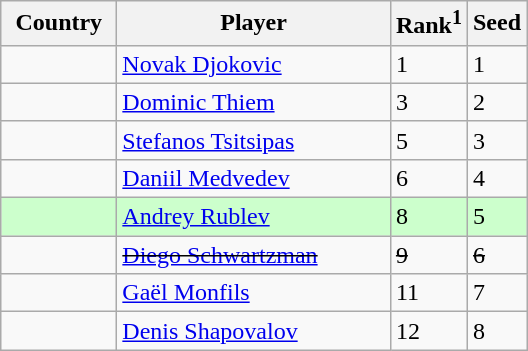<table class="sortable wikitable">
<tr>
<th width="70">Country</th>
<th width="175">Player</th>
<th>Rank<sup>1</sup></th>
<th>Seed</th>
</tr>
<tr>
<td></td>
<td><a href='#'>Novak Djokovic</a></td>
<td>1</td>
<td>1</td>
</tr>
<tr>
<td></td>
<td><a href='#'>Dominic Thiem</a></td>
<td>3</td>
<td>2</td>
</tr>
<tr>
<td></td>
<td><a href='#'>Stefanos Tsitsipas</a></td>
<td>5</td>
<td>3</td>
</tr>
<tr>
<td></td>
<td><a href='#'>Daniil Medvedev</a></td>
<td>6</td>
<td>4</td>
</tr>
<tr style="background:#cfc;">
<td></td>
<td><a href='#'>Andrey Rublev</a></td>
<td>8</td>
<td>5</td>
</tr>
<tr>
<td><s></s></td>
<td><s><a href='#'>Diego Schwartzman</a></s></td>
<td><s>9</s></td>
<td><s>6</s></td>
</tr>
<tr>
<td></td>
<td><a href='#'>Gaël Monfils</a></td>
<td>11</td>
<td>7</td>
</tr>
<tr>
<td></td>
<td><a href='#'>Denis Shapovalov</a></td>
<td>12</td>
<td>8</td>
</tr>
</table>
